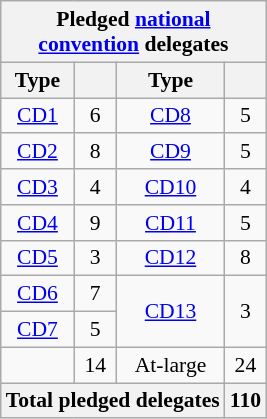<table class="wikitable sortable" style="font-size:90%;text-align:center;float:none;padding:5px;">
<tr>
<th colspan="4">Pledged <a href='#'>national<br>convention</a> delegates</th>
</tr>
<tr>
<th>Type</th>
<th></th>
<th>Type</th>
<th></th>
</tr>
<tr>
<td><a href='#'>CD1</a></td>
<td>6</td>
<td><a href='#'>CD8</a></td>
<td>5</td>
</tr>
<tr>
<td><a href='#'>CD2</a></td>
<td>8</td>
<td><a href='#'>CD9</a></td>
<td>5</td>
</tr>
<tr>
<td><a href='#'>CD3</a></td>
<td>4</td>
<td><a href='#'>CD10</a></td>
<td>4</td>
</tr>
<tr>
<td><a href='#'>CD4</a></td>
<td>9</td>
<td><a href='#'>CD11</a></td>
<td>5</td>
</tr>
<tr>
<td><a href='#'>CD5</a></td>
<td>3</td>
<td><a href='#'>CD12</a></td>
<td>8</td>
</tr>
<tr>
<td><a href='#'>CD6</a></td>
<td>7</td>
<td rowspan="2"><a href='#'>CD13</a></td>
<td rowspan="2">3</td>
</tr>
<tr>
<td><a href='#'>CD7</a></td>
<td>5</td>
</tr>
<tr>
<td></td>
<td>14</td>
<td>At-large</td>
<td>24</td>
</tr>
<tr>
<th colspan="3">Total pledged delegates</th>
<th>110</th>
</tr>
</table>
